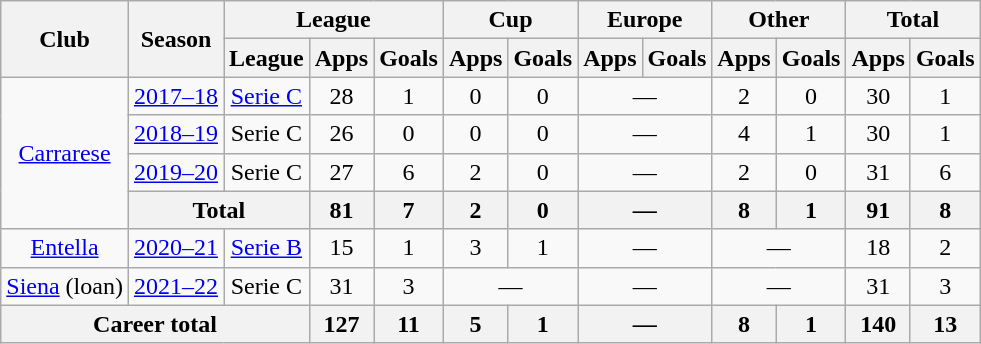<table class="wikitable" style="text-align: center;">
<tr>
<th rowspan="2">Club</th>
<th rowspan="2">Season</th>
<th colspan="3">League</th>
<th colspan="2">Cup</th>
<th colspan="2">Europe</th>
<th colspan="2">Other</th>
<th colspan="2">Total</th>
</tr>
<tr>
<th>League</th>
<th>Apps</th>
<th>Goals</th>
<th>Apps</th>
<th>Goals</th>
<th>Apps</th>
<th>Goals</th>
<th>Apps</th>
<th>Goals</th>
<th>Apps</th>
<th>Goals</th>
</tr>
<tr>
<td rowspan="4"><a href='#'>Carrarese</a></td>
<td><a href='#'>2017–18</a></td>
<td><a href='#'>Serie C</a></td>
<td>28</td>
<td>1</td>
<td>0</td>
<td>0</td>
<td colspan="2">—</td>
<td>2</td>
<td>0</td>
<td>30</td>
<td>1</td>
</tr>
<tr>
<td><a href='#'>2018–19</a></td>
<td>Serie C</td>
<td>26</td>
<td>0</td>
<td>0</td>
<td>0</td>
<td colspan="2">—</td>
<td>4</td>
<td>1</td>
<td>30</td>
<td>1</td>
</tr>
<tr>
<td><a href='#'>2019–20</a></td>
<td>Serie C</td>
<td>27</td>
<td>6</td>
<td>2</td>
<td>0</td>
<td colspan="2">—</td>
<td>2</td>
<td>0</td>
<td>31</td>
<td>6</td>
</tr>
<tr>
<th colspan="2">Total</th>
<th>81</th>
<th>7</th>
<th>2</th>
<th>0</th>
<th colspan="2">—</th>
<th>8</th>
<th>1</th>
<th>91</th>
<th>8</th>
</tr>
<tr>
<td><a href='#'>Entella</a></td>
<td><a href='#'>2020–21</a></td>
<td><a href='#'>Serie B</a></td>
<td>15</td>
<td>1</td>
<td>3</td>
<td>1</td>
<td colspan="2">—</td>
<td colspan="2">—</td>
<td>18</td>
<td>2</td>
</tr>
<tr>
<td><a href='#'>Siena</a> (loan)</td>
<td><a href='#'>2021–22</a></td>
<td>Serie C</td>
<td>31</td>
<td>3</td>
<td colspan="2">—</td>
<td colspan="2">—</td>
<td colspan="2">—</td>
<td>31</td>
<td>3</td>
</tr>
<tr>
<th colspan="3">Career total</th>
<th>127</th>
<th>11</th>
<th>5</th>
<th>1</th>
<th colspan="2">—</th>
<th>8</th>
<th>1</th>
<th>140</th>
<th>13</th>
</tr>
</table>
